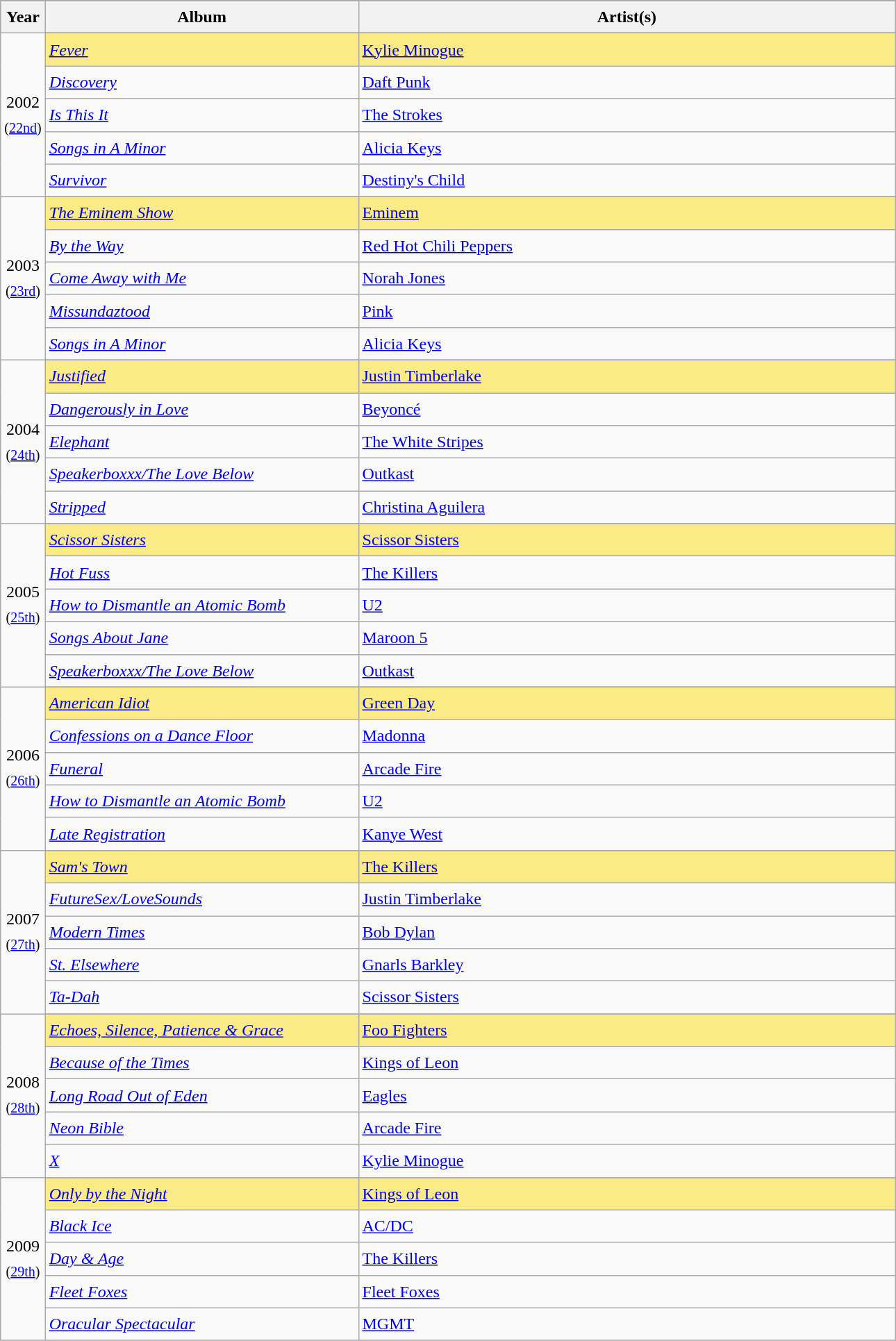<table class="wikitable" style="font-size:1.00em; line-height:1.5em;">
<tr bgcolor="#bebebe">
</tr>
<tr bgcolor="#bebebe">
<th width="5%">Year</th>
<th width="35%">Album</th>
<th width="60%">Artist(s)</th>
</tr>
<tr>
<td rowspan="6" style="text-align:center;">2002 <br><small>(<a href='#'>22nd</a>)</small></td>
</tr>
<tr style="background:#FAEB86;">
<td><em><a href='#'>Fever</a></em></td>
<td><a href='#'>Kylie Minogue</a></td>
</tr>
<tr>
<td><em><a href='#'>Discovery</a></em></td>
<td><a href='#'>Daft Punk</a></td>
</tr>
<tr>
<td><em><a href='#'>Is This It</a></em></td>
<td><a href='#'>The Strokes</a></td>
</tr>
<tr>
<td><em><a href='#'>Songs in A Minor</a></em></td>
<td><a href='#'>Alicia Keys</a></td>
</tr>
<tr>
<td><em><a href='#'>Survivor</a></em></td>
<td><a href='#'>Destiny's Child</a></td>
</tr>
<tr>
<td rowspan="6" style="text-align:center;">2003 <br><small>(<a href='#'>23rd</a>)</small></td>
</tr>
<tr style="background:#FAEB86;">
<td><em><a href='#'>The Eminem Show</a></em></td>
<td><a href='#'>Eminem</a></td>
</tr>
<tr>
<td><em><a href='#'>By the Way</a></em></td>
<td><a href='#'>Red Hot Chili Peppers</a></td>
</tr>
<tr>
<td><em><a href='#'>Come Away with Me</a></em></td>
<td><a href='#'>Norah Jones</a></td>
</tr>
<tr>
<td><em><a href='#'>Missundaztood</a></em></td>
<td><a href='#'>Pink</a></td>
</tr>
<tr>
<td><em><a href='#'>Songs in A Minor</a></em></td>
<td><a href='#'>Alicia Keys</a></td>
</tr>
<tr>
<td rowspan="6" style="text-align:center;">2004 <br><small>(<a href='#'>24th</a>)</small></td>
</tr>
<tr style="background:#FAEB86;">
<td><em><a href='#'>Justified</a></em></td>
<td><a href='#'>Justin Timberlake</a></td>
</tr>
<tr>
<td><em><a href='#'>Dangerously in Love</a></em></td>
<td><a href='#'>Beyoncé</a></td>
</tr>
<tr>
<td><em><a href='#'>Elephant</a></em></td>
<td><a href='#'>The White Stripes</a></td>
</tr>
<tr>
<td><em><a href='#'>Speakerboxxx/The Love Below</a></em></td>
<td><a href='#'>Outkast</a></td>
</tr>
<tr>
<td><em><a href='#'>Stripped</a></em></td>
<td><a href='#'>Christina Aguilera</a></td>
</tr>
<tr>
<td rowspan="6" style="text-align:center;">2005 <br><small>(<a href='#'>25th</a>)</small></td>
</tr>
<tr style="background:#FAEB86;">
<td><em><a href='#'>Scissor Sisters</a></em></td>
<td><a href='#'>Scissor Sisters</a></td>
</tr>
<tr>
<td><em><a href='#'>Hot Fuss</a></em></td>
<td><a href='#'>The Killers</a></td>
</tr>
<tr>
<td><em><a href='#'>How to Dismantle an Atomic Bomb</a></em></td>
<td><a href='#'>U2</a></td>
</tr>
<tr>
<td><em><a href='#'>Songs About Jane</a></em></td>
<td><a href='#'>Maroon 5</a></td>
</tr>
<tr>
<td><em><a href='#'>Speakerboxxx/The Love Below</a></em></td>
<td><a href='#'>Outkast</a></td>
</tr>
<tr>
<td rowspan="6" style="text-align:center;">2006 <br><small>(<a href='#'>26th</a>)</small></td>
</tr>
<tr style="background:#FAEB86;">
<td><em><a href='#'>American Idiot</a></em></td>
<td><a href='#'>Green Day</a></td>
</tr>
<tr>
<td><em><a href='#'>Confessions on a Dance Floor</a></em></td>
<td><a href='#'>Madonna</a></td>
</tr>
<tr>
<td><em><a href='#'>Funeral</a></em></td>
<td><a href='#'>Arcade Fire</a></td>
</tr>
<tr>
<td><em><a href='#'>How to Dismantle an Atomic Bomb</a></em></td>
<td><a href='#'>U2</a></td>
</tr>
<tr>
<td><em><a href='#'>Late Registration</a></em></td>
<td><a href='#'>Kanye West</a></td>
</tr>
<tr>
<td rowspan="6" style="text-align:center;">2007 <br><small>(<a href='#'>27th</a>)</small></td>
</tr>
<tr style="background:#FAEB86;">
<td><em><a href='#'>Sam's Town</a></em></td>
<td><a href='#'>The Killers</a></td>
</tr>
<tr>
<td><em><a href='#'>FutureSex/LoveSounds</a></em></td>
<td><a href='#'>Justin Timberlake</a></td>
</tr>
<tr>
<td><em><a href='#'>Modern Times</a></em></td>
<td><a href='#'>Bob Dylan</a></td>
</tr>
<tr>
<td><em><a href='#'>St. Elsewhere</a></em></td>
<td><a href='#'>Gnarls Barkley</a></td>
</tr>
<tr>
<td><em><a href='#'>Ta-Dah</a></em></td>
<td><a href='#'>Scissor Sisters</a></td>
</tr>
<tr>
<td rowspan="6" style="text-align:center;">2008 <br><small>(<a href='#'>28th</a>)</small></td>
</tr>
<tr style="background:#FAEB86;">
<td><em><a href='#'>Echoes, Silence, Patience & Grace</a></em></td>
<td><a href='#'>Foo Fighters</a></td>
</tr>
<tr>
<td><em><a href='#'>Because of the Times</a></em></td>
<td><a href='#'>Kings of Leon</a></td>
</tr>
<tr>
<td><em><a href='#'>Long Road Out of Eden</a></em></td>
<td><a href='#'>Eagles</a></td>
</tr>
<tr>
<td><em><a href='#'>Neon Bible</a></em></td>
<td><a href='#'>Arcade Fire</a></td>
</tr>
<tr>
<td><em><a href='#'>X</a></em></td>
<td><a href='#'>Kylie Minogue</a></td>
</tr>
<tr>
<td rowspan="6" style="text-align:center;">2009 <br><small>(<a href='#'>29th</a>)</small></td>
</tr>
<tr style="background:#FAEB86;">
<td><em><a href='#'>Only by the Night</a></em></td>
<td><a href='#'>Kings of Leon</a></td>
</tr>
<tr>
<td><em><a href='#'>Black Ice</a></em></td>
<td><a href='#'>AC/DC</a></td>
</tr>
<tr>
<td><em><a href='#'>Day & Age</a></em></td>
<td><a href='#'>The Killers</a></td>
</tr>
<tr>
<td><em><a href='#'>Fleet Foxes</a></em></td>
<td><a href='#'>Fleet Foxes</a></td>
</tr>
<tr>
<td><em><a href='#'>Oracular Spectacular</a></em></td>
<td><a href='#'>MGMT</a></td>
</tr>
<tr>
</tr>
</table>
